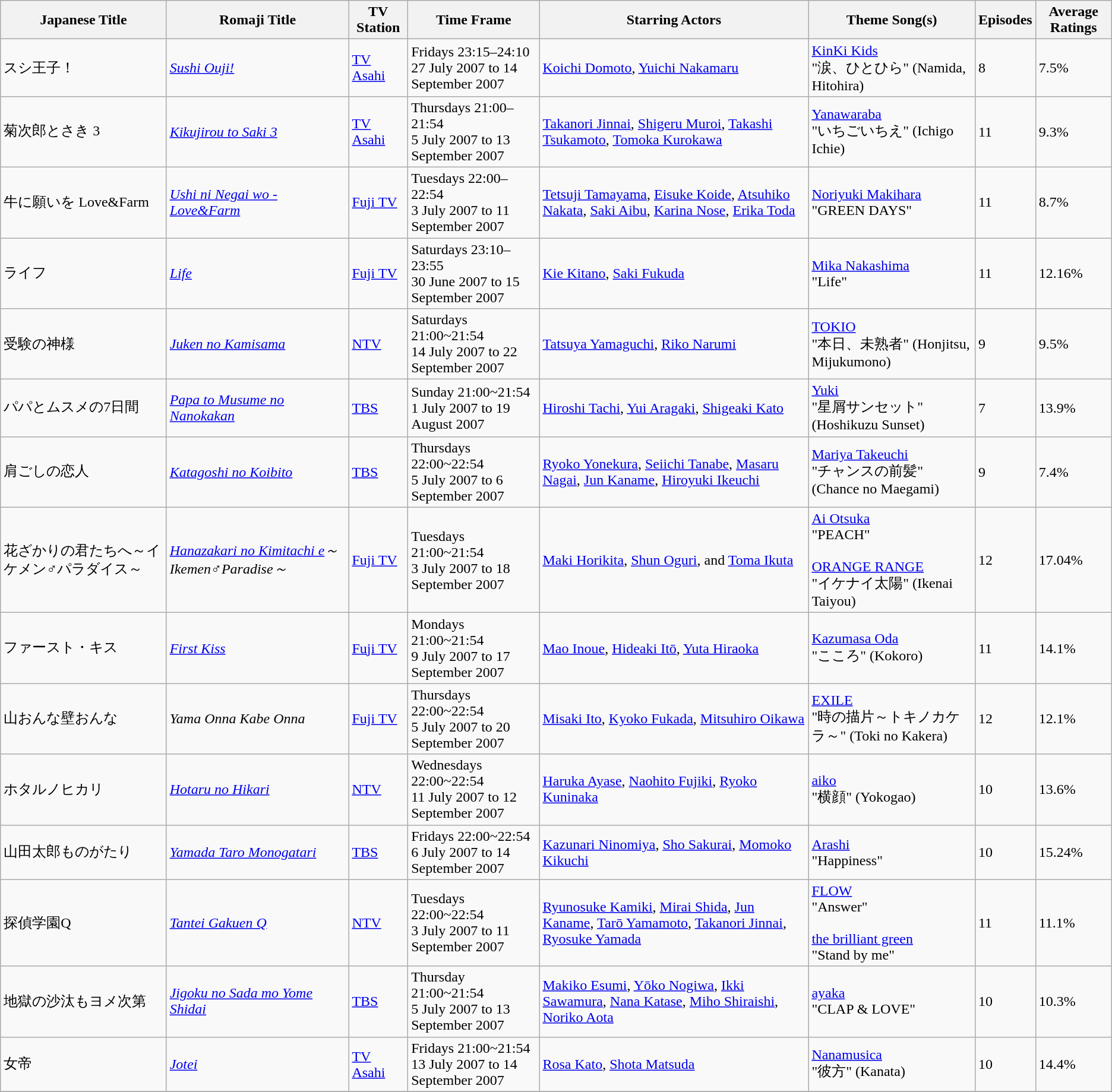<table class="wikitable">
<tr>
<th align="left">Japanese Title</th>
<th align="left">Romaji Title</th>
<th align="left">TV Station</th>
<th align="left">Time Frame</th>
<th align="left">Starring Actors</th>
<th align="left">Theme Song(s)</th>
<th align="left">Episodes</th>
<th align="left">Average Ratings</th>
</tr>
<tr>
<td align="left">スシ王子！</td>
<td align="left"><em><a href='#'>Sushi Ouji!</a></em></td>
<td align="left"><a href='#'>TV Asahi</a></td>
<td align="left">Fridays 23:15–24:10 <br> 27 July 2007 to 14 September 2007</td>
<td align="left"><a href='#'>Koichi Domoto</a>, <a href='#'>Yuichi Nakamaru</a></td>
<td align="left"><a href='#'>KinKi Kids</a><br>"涙、ひとひら" (Namida, Hitohira)</td>
<td align="left">8</td>
<td align="left">7.5%</td>
</tr>
<tr>
<td align="left">菊次郎とさき 3</td>
<td align="left"><em><a href='#'>Kikujirou to Saki 3</a></em></td>
<td align="left"><a href='#'>TV Asahi</a></td>
<td align="left">Thursdays 21:00–21:54 <br> 5 July 2007 to 13 September 2007</td>
<td align="left"><a href='#'>Takanori Jinnai</a>, <a href='#'>Shigeru Muroi</a>, <a href='#'>Takashi Tsukamoto</a>, <a href='#'>Tomoka Kurokawa</a></td>
<td align="left"><a href='#'>Yanawaraba</a><br>"いちごいちえ" (Ichigo Ichie)</td>
<td align="left">11</td>
<td align="left">9.3%</td>
</tr>
<tr>
<td align="left">牛に願いを Love&Farm</td>
<td align="left"><em><a href='#'>Ushi ni Negai wo - Love&Farm</a></em></td>
<td align="left"><a href='#'>Fuji TV</a></td>
<td align="left">Tuesdays 22:00–22:54 <br> 3 July 2007 to 11 September 2007</td>
<td align="left"><a href='#'>Tetsuji Tamayama</a>, <a href='#'>Eisuke Koide</a>, <a href='#'>Atsuhiko Nakata</a>, <a href='#'>Saki Aibu</a>, <a href='#'>Karina Nose</a>, <a href='#'>Erika Toda</a></td>
<td align="left"><a href='#'>Noriyuki Makihara</a><br>"GREEN DAYS"</td>
<td align="left">11</td>
<td align="left">8.7%</td>
</tr>
<tr>
<td align="left">ライフ</td>
<td align="left"><em><a href='#'>Life</a></em></td>
<td align="left"><a href='#'>Fuji TV</a></td>
<td align="left">Saturdays 23:10–23:55 <br> 30 June 2007 to 15 September 2007</td>
<td align="left"><a href='#'>Kie Kitano</a>, <a href='#'>Saki Fukuda</a></td>
<td align="left"><a href='#'>Mika Nakashima</a><br>"Life"</td>
<td align="left">11</td>
<td align="left">12.16%</td>
</tr>
<tr>
<td align="left">受験の神様</td>
<td align="left"><em><a href='#'>Juken no Kamisama</a></em></td>
<td align="left"><a href='#'>NTV</a></td>
<td align="left">Saturdays 21:00~21:54 <br> 14 July 2007 to 22 September 2007</td>
<td align="left"><a href='#'>Tatsuya Yamaguchi</a>, <a href='#'>Riko Narumi</a></td>
<td align="left"><a href='#'>TOKIO</a><br>"本日、未熟者" (Honjitsu, Mijukumono)</td>
<td align="left">9</td>
<td align="left">9.5%</td>
</tr>
<tr>
<td align="left">パパとムスメの7日間</td>
<td align="left"><em><a href='#'>Papa to Musume no Nanokakan</a></em></td>
<td align="left"><a href='#'>TBS</a></td>
<td align="left">Sunday 21:00~21:54 <br> 1 July 2007 to 19 August 2007</td>
<td align="left"><a href='#'>Hiroshi Tachi</a>, <a href='#'>Yui Aragaki</a>, <a href='#'>Shigeaki Kato</a></td>
<td align="left"><a href='#'>Yuki</a><br>"星屑サンセット" (Hoshikuzu Sunset)</td>
<td align="left">7</td>
<td align="left">13.9%</td>
</tr>
<tr>
<td align="left">肩ごしの恋人</td>
<td align="left"><em><a href='#'>Katagoshi no Koibito</a></em></td>
<td align="left"><a href='#'>TBS</a></td>
<td align="left">Thursdays 22:00~22:54 <br> 5 July 2007 to 6 September 2007</td>
<td align="left"><a href='#'>Ryoko Yonekura</a>, <a href='#'>Seiichi Tanabe</a>, <a href='#'>Masaru Nagai</a>, <a href='#'>Jun Kaname</a>, <a href='#'>Hiroyuki Ikeuchi</a></td>
<td align="left"><a href='#'>Mariya Takeuchi</a><br>"チャンスの前髪" (Chance no Maegami)</td>
<td align="left">9</td>
<td align="left">7.4%</td>
</tr>
<tr>
<td align="left">花ざかりの君たちへ～イケメン♂パラダイス～</td>
<td align="left"><em><a href='#'>Hanazakari no Kimitachi e</a>～Ikemen♂Paradise～</em></td>
<td align="left"><a href='#'>Fuji TV</a></td>
<td align="left">Tuesdays 21:00~21:54  <br> 3 July 2007 to 18 September 2007</td>
<td align="left"><a href='#'>Maki Horikita</a>, <a href='#'>Shun Oguri</a>, and <a href='#'>Toma Ikuta</a></td>
<td align="left"><a href='#'>Ai Otsuka</a><br>"PEACH"<br><br><a href='#'>ORANGE RANGE</a><br>"イケナイ太陽" (Ikenai Taiyou)</td>
<td align="left">12</td>
<td align="left">17.04%</td>
</tr>
<tr>
<td align="left">ファースト・キス</td>
<td align="left"><em><a href='#'>First Kiss</a></em></td>
<td align="left"><a href='#'>Fuji TV</a></td>
<td align="left">Mondays 21:00~21:54 <br> 9 July 2007 to 17 September 2007</td>
<td align="left"><a href='#'>Mao Inoue</a>, <a href='#'>Hideaki Itō</a>, <a href='#'>Yuta Hiraoka</a></td>
<td align="left"><a href='#'>Kazumasa Oda</a><br>"こころ" (Kokoro)</td>
<td align="left">11</td>
<td align="left">14.1%</td>
</tr>
<tr>
<td align="left">山おんな壁おんな</td>
<td align="left"><em>Yama Onna Kabe Onna</em></td>
<td align="left"><a href='#'>Fuji TV</a></td>
<td align="left">Thursdays 22:00~22:54 <br> 5 July 2007 to 20 September 2007</td>
<td align="left"><a href='#'>Misaki Ito</a>, <a href='#'>Kyoko Fukada</a>, <a href='#'>Mitsuhiro Oikawa</a></td>
<td align="left"><a href='#'>EXILE</a><br>"時の描片～トキノカケラ～" (Toki no Kakera)</td>
<td align="left">12</td>
<td align="left">12.1%</td>
</tr>
<tr>
<td align="left">ホタルノヒカリ</td>
<td align="left"><em><a href='#'>Hotaru no Hikari</a></em></td>
<td align="left"><a href='#'>NTV</a></td>
<td align="left">Wednesdays 22:00~22:54 <br> 11 July 2007 to 12 September 2007</td>
<td align="left"><a href='#'>Haruka Ayase</a>, <a href='#'>Naohito Fujiki</a>, <a href='#'>Ryoko Kuninaka</a></td>
<td align="left"><a href='#'>aiko</a><br>"横顔" (Yokogao)</td>
<td align="left">10</td>
<td align="left">13.6%</td>
</tr>
<tr>
<td align="left">山田太郎ものがたり</td>
<td align="left"><em><a href='#'>Yamada Taro Monogatari</a> </em></td>
<td align="left"><a href='#'>TBS</a></td>
<td align="left">Fridays 22:00~22:54 <br> 6 July 2007 to 14 September 2007</td>
<td align="left"><a href='#'>Kazunari Ninomiya</a>, <a href='#'>Sho Sakurai</a>, <a href='#'>Momoko Kikuchi</a></td>
<td align="left"><a href='#'>Arashi</a><br>"Happiness"</td>
<td align="left">10</td>
<td align="left">15.24%</td>
</tr>
<tr>
<td align="left">探偵学園Q</td>
<td align="left"><em><a href='#'>Tantei Gakuen Q</a></em></td>
<td align="left"><a href='#'>NTV</a></td>
<td align="left">Tuesdays 22:00~22:54 <br> 3 July 2007 to 11 September 2007</td>
<td align="left"><a href='#'>Ryunosuke Kamiki</a>, <a href='#'>Mirai Shida</a>, <a href='#'>Jun Kaname</a>, <a href='#'>Tarō Yamamoto</a>, <a href='#'>Takanori Jinnai</a>, <a href='#'>Ryosuke Yamada</a></td>
<td align="left"><a href='#'>FLOW</a><br>"Answer"<br><br><a href='#'>the brilliant green</a><br>"Stand by me"</td>
<td align="left">11</td>
<td align="left">11.1%</td>
</tr>
<tr>
<td align="left">地獄の沙汰もヨメ次第</td>
<td align="left"><em><a href='#'>Jigoku no Sada mo Yome Shidai</a></em></td>
<td align="left"><a href='#'>TBS</a></td>
<td align="left">Thursday 21:00~21:54 <br> 5 July 2007 to 13 September 2007</td>
<td align="left"><a href='#'>Makiko Esumi</a>, <a href='#'>Yōko Nogiwa</a>, <a href='#'>Ikki Sawamura</a>, <a href='#'>Nana Katase</a>, <a href='#'>Miho Shiraishi</a>, <a href='#'>Noriko Aota</a></td>
<td align="left"><a href='#'>ayaka</a><br>"CLAP & LOVE"</td>
<td align="left">10</td>
<td align="left">10.3%</td>
</tr>
<tr>
<td align="left">女帝</td>
<td align="left"><em><a href='#'>Jotei</a></em></td>
<td align="left"><a href='#'>TV Asahi</a></td>
<td align="left">Fridays 21:00~21:54 <br> 13 July 2007 to 14 September 2007</td>
<td align="left"><a href='#'>Rosa Kato</a>, <a href='#'>Shota Matsuda</a></td>
<td align="left"><a href='#'>Nanamusica</a><br>"彼方" (Kanata)</td>
<td align="left">10</td>
<td align="left">14.4%</td>
</tr>
<tr>
</tr>
</table>
